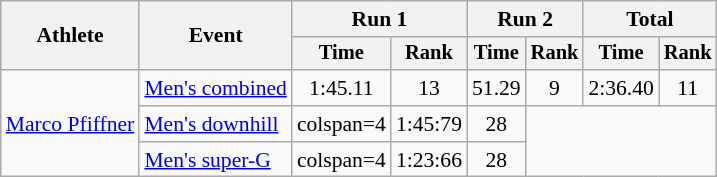<table class=wikitable style=font-size:90%;text-align:center>
<tr>
<th rowspan=2>Athlete</th>
<th rowspan=2>Event</th>
<th colspan=2>Run 1</th>
<th colspan=2>Run 2</th>
<th colspan=2>Total</th>
</tr>
<tr style=font-size:95%>
<th>Time</th>
<th>Rank</th>
<th>Time</th>
<th>Rank</th>
<th>Time</th>
<th>Rank</th>
</tr>
<tr>
<td align=left rowspan=3><a href='#'>Marco Pfiffner</a></td>
<td align=left><a href='#'>Men's combined</a></td>
<td>1:45.11</td>
<td>13</td>
<td>51.29</td>
<td>9</td>
<td>2:36.40</td>
<td>11</td>
</tr>
<tr>
<td align=left><a href='#'>Men's downhill</a></td>
<td>colspan=4 </td>
<td>1:45:79</td>
<td>28</td>
</tr>
<tr>
<td align=left><a href='#'>Men's super-G</a></td>
<td>colspan=4 </td>
<td>1:23:66</td>
<td>28</td>
</tr>
</table>
